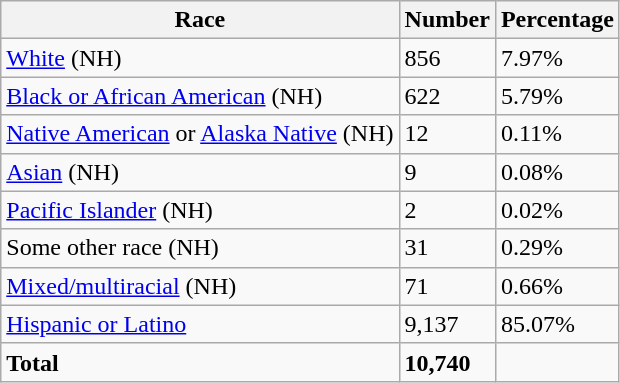<table class="wikitable">
<tr>
<th>Race</th>
<th>Number</th>
<th>Percentage</th>
</tr>
<tr>
<td><a href='#'>White</a> (NH)</td>
<td>856</td>
<td>7.97%</td>
</tr>
<tr>
<td><a href='#'>Black or African American</a> (NH)</td>
<td>622</td>
<td>5.79%</td>
</tr>
<tr>
<td><a href='#'>Native American</a> or <a href='#'>Alaska Native</a> (NH)</td>
<td>12</td>
<td>0.11%</td>
</tr>
<tr>
<td><a href='#'>Asian</a> (NH)</td>
<td>9</td>
<td>0.08%</td>
</tr>
<tr>
<td><a href='#'>Pacific Islander</a> (NH)</td>
<td>2</td>
<td>0.02%</td>
</tr>
<tr>
<td>Some other race (NH)</td>
<td>31</td>
<td>0.29%</td>
</tr>
<tr>
<td><a href='#'>Mixed/multiracial</a> (NH)</td>
<td>71</td>
<td>0.66%</td>
</tr>
<tr>
<td><a href='#'>Hispanic or Latino</a></td>
<td>9,137</td>
<td>85.07%</td>
</tr>
<tr>
<td><strong>Total</strong></td>
<td><strong>10,740</strong></td>
<td></td>
</tr>
</table>
